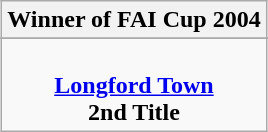<table class="wikitable" style="text-align: center; margin: 0 auto;">
<tr>
<th>Winner of FAI Cup 2004</th>
</tr>
<tr>
</tr>
<tr>
<td><br><strong><a href='#'>Longford Town</a></strong><br><strong>2nd Title</strong></td>
</tr>
</table>
